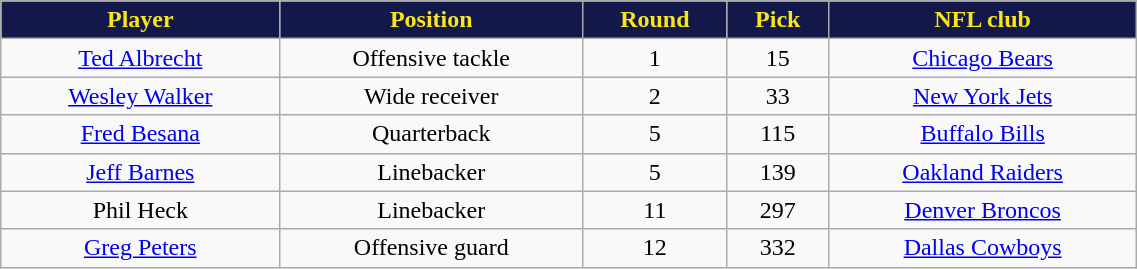<table class="wikitable" width="60%">
<tr align="center"  style="background:#121849;color:#F8E616;">
<td><strong>Player</strong></td>
<td><strong>Position</strong></td>
<td><strong>Round</strong></td>
<td><strong>Pick</strong></td>
<td><strong>NFL club</strong></td>
</tr>
<tr align="center" bgcolor="">
<td><a href='#'>Ted Albrecht</a></td>
<td>Offensive tackle</td>
<td>1</td>
<td>15</td>
<td><a href='#'>Chicago Bears</a></td>
</tr>
<tr align="center" bgcolor="">
<td><a href='#'>Wesley Walker</a></td>
<td>Wide receiver</td>
<td>2</td>
<td>33</td>
<td><a href='#'>New York Jets</a></td>
</tr>
<tr align="center" bgcolor="">
<td><a href='#'>Fred Besana</a></td>
<td>Quarterback</td>
<td>5</td>
<td>115</td>
<td><a href='#'>Buffalo Bills</a></td>
</tr>
<tr align="center" bgcolor="">
<td><a href='#'>Jeff Barnes</a></td>
<td>Linebacker</td>
<td>5</td>
<td>139</td>
<td><a href='#'>Oakland Raiders</a></td>
</tr>
<tr align="center" bgcolor="">
<td>Phil Heck</td>
<td>Linebacker</td>
<td>11</td>
<td>297</td>
<td><a href='#'>Denver Broncos</a></td>
</tr>
<tr align="center" bgcolor="">
<td><a href='#'>Greg Peters</a></td>
<td>Offensive guard</td>
<td>12</td>
<td>332</td>
<td><a href='#'>Dallas Cowboys</a></td>
</tr>
</table>
